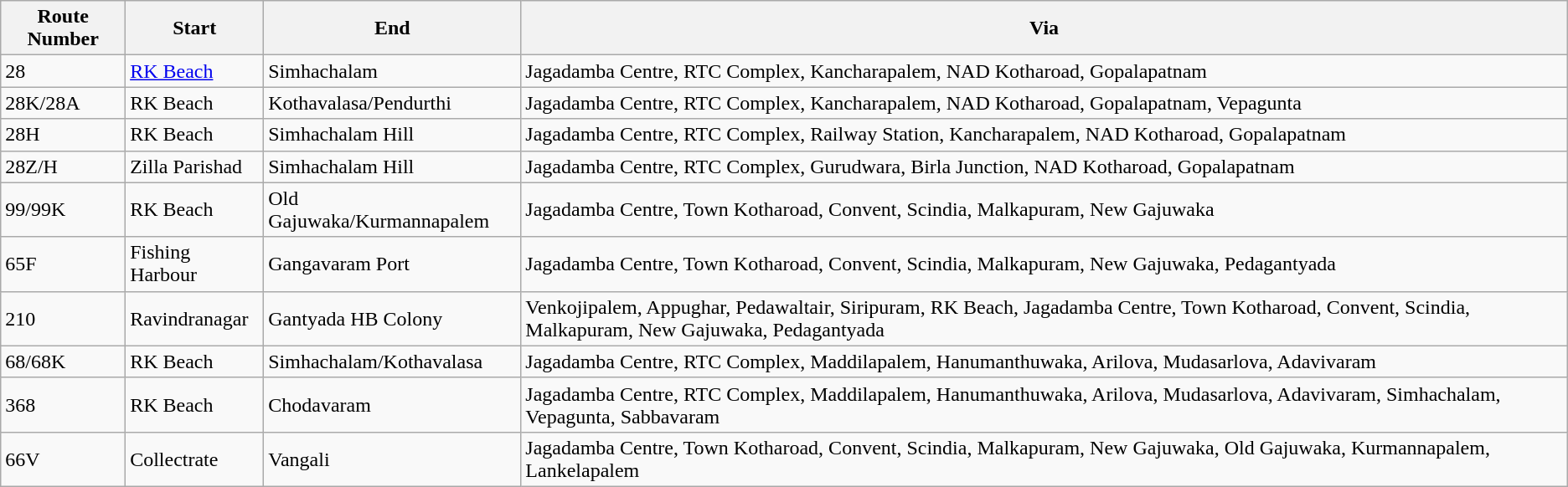<table class="sortable wikitable">
<tr>
<th>Route Number</th>
<th>Start</th>
<th>End</th>
<th>Via</th>
</tr>
<tr>
<td>28</td>
<td><a href='#'>RK Beach</a></td>
<td>Simhachalam</td>
<td>Jagadamba Centre, RTC Complex, Kancharapalem, NAD Kotharoad, Gopalapatnam</td>
</tr>
<tr>
<td>28K/28A</td>
<td>RK Beach</td>
<td>Kothavalasa/Pendurthi</td>
<td>Jagadamba Centre, RTC Complex, Kancharapalem, NAD Kotharoad, Gopalapatnam, Vepagunta</td>
</tr>
<tr>
<td>28H</td>
<td>RK Beach</td>
<td>Simhachalam Hill</td>
<td>Jagadamba Centre, RTC Complex, Railway Station, Kancharapalem, NAD Kotharoad, Gopalapatnam</td>
</tr>
<tr>
<td>28Z/H</td>
<td>Zilla Parishad</td>
<td>Simhachalam Hill</td>
<td>Jagadamba Centre, RTC Complex, Gurudwara, Birla Junction, NAD Kotharoad, Gopalapatnam</td>
</tr>
<tr>
<td>99/99K</td>
<td>RK Beach</td>
<td>Old Gajuwaka/Kurmannapalem</td>
<td>Jagadamba Centre, Town Kotharoad, Convent, Scindia, Malkapuram, New Gajuwaka</td>
</tr>
<tr>
<td>65F</td>
<td>Fishing Harbour</td>
<td>Gangavaram Port</td>
<td>Jagadamba Centre, Town Kotharoad, Convent, Scindia, Malkapuram, New Gajuwaka, Pedagantyada</td>
</tr>
<tr>
<td>210</td>
<td>Ravindranagar</td>
<td>Gantyada HB Colony</td>
<td>Venkojipalem, Appughar, Pedawaltair, Siripuram, RK Beach, Jagadamba Centre, Town Kotharoad, Convent, Scindia, Malkapuram, New Gajuwaka, Pedagantyada</td>
</tr>
<tr>
<td>68/68K</td>
<td>RK Beach</td>
<td>Simhachalam/Kothavalasa</td>
<td>Jagadamba Centre, RTC Complex, Maddilapalem, Hanumanthuwaka, Arilova, Mudasarlova, Adavivaram</td>
</tr>
<tr>
<td>368</td>
<td>RK Beach</td>
<td>Chodavaram</td>
<td>Jagadamba Centre, RTC Complex, Maddilapalem, Hanumanthuwaka, Arilova, Mudasarlova, Adavivaram, Simhachalam, Vepagunta, Sabbavaram</td>
</tr>
<tr>
<td>66V</td>
<td>Collectrate</td>
<td>Vangali</td>
<td>Jagadamba Centre, Town Kotharoad, Convent, Scindia, Malkapuram, New Gajuwaka, Old Gajuwaka, Kurmannapalem, Lankelapalem</td>
</tr>
</table>
